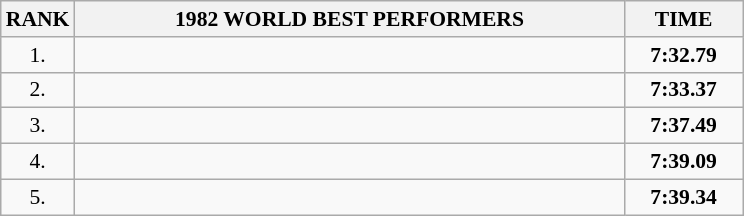<table class="wikitable" style="border-collapse: collapse; font-size: 90%;">
<tr>
<th>RANK</th>
<th align="center" style="width: 25em">1982 WORLD BEST PERFORMERS</th>
<th align="center" style="width: 5em">TIME</th>
</tr>
<tr>
<td align="center">1.</td>
<td></td>
<td align="center"><strong>7:32.79</strong></td>
</tr>
<tr>
<td align="center">2.</td>
<td></td>
<td align="center"><strong>7:33.37</strong></td>
</tr>
<tr>
<td align="center">3.</td>
<td></td>
<td align="center"><strong>7:37.49</strong></td>
</tr>
<tr>
<td align="center">4.</td>
<td></td>
<td align="center"><strong>7:39.09</strong></td>
</tr>
<tr>
<td align="center">5.</td>
<td></td>
<td align="center"><strong>7:39.34</strong></td>
</tr>
</table>
